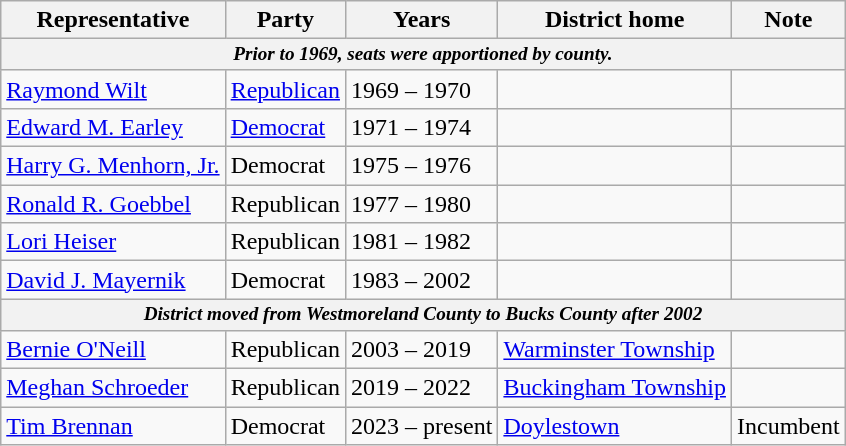<table class=wikitable>
<tr valign=bottom>
<th>Representative</th>
<th>Party</th>
<th>Years</th>
<th>District home</th>
<th>Note</th>
</tr>
<tr>
<th colspan=5 style="font-size: 80%;"><em>Prior to 1969, seats were apportioned by county.</em></th>
</tr>
<tr>
<td><a href='#'>Raymond Wilt</a></td>
<td><a href='#'>Republican</a></td>
<td>1969 – 1970</td>
<td></td>
<td></td>
</tr>
<tr>
<td><a href='#'>Edward M. Earley</a></td>
<td><a href='#'>Democrat</a></td>
<td>1971 – 1974</td>
<td></td>
<td></td>
</tr>
<tr>
<td><a href='#'>Harry G. Menhorn, Jr.</a></td>
<td>Democrat</td>
<td>1975 – 1976</td>
<td></td>
<td></td>
</tr>
<tr>
<td><a href='#'>Ronald R. Goebbel</a></td>
<td>Republican</td>
<td>1977 – 1980</td>
<td></td>
<td></td>
</tr>
<tr>
<td><a href='#'>Lori Heiser</a></td>
<td>Republican</td>
<td>1981 – 1982</td>
<td></td>
<td></td>
</tr>
<tr>
<td><a href='#'>David J. Mayernik</a></td>
<td>Democrat</td>
<td>1983 – 2002</td>
<td></td>
<td></td>
</tr>
<tr>
<th colspan=5 style="font-size: 80%;"><em>District moved from Westmoreland County to Bucks County after 2002</em></th>
</tr>
<tr>
<td><a href='#'>Bernie O'Neill</a></td>
<td>Republican</td>
<td>2003 – 2019</td>
<td><a href='#'>Warminster Township</a></td>
<td></td>
</tr>
<tr>
<td><a href='#'>Meghan Schroeder</a></td>
<td>Republican</td>
<td>2019 – 2022</td>
<td><a href='#'>Buckingham Township</a></td>
<td></td>
</tr>
<tr>
<td><a href='#'>Tim Brennan</a></td>
<td>Democrat</td>
<td>2023 – present</td>
<td><a href='#'>Doylestown</a></td>
<td>Incumbent</td>
</tr>
</table>
